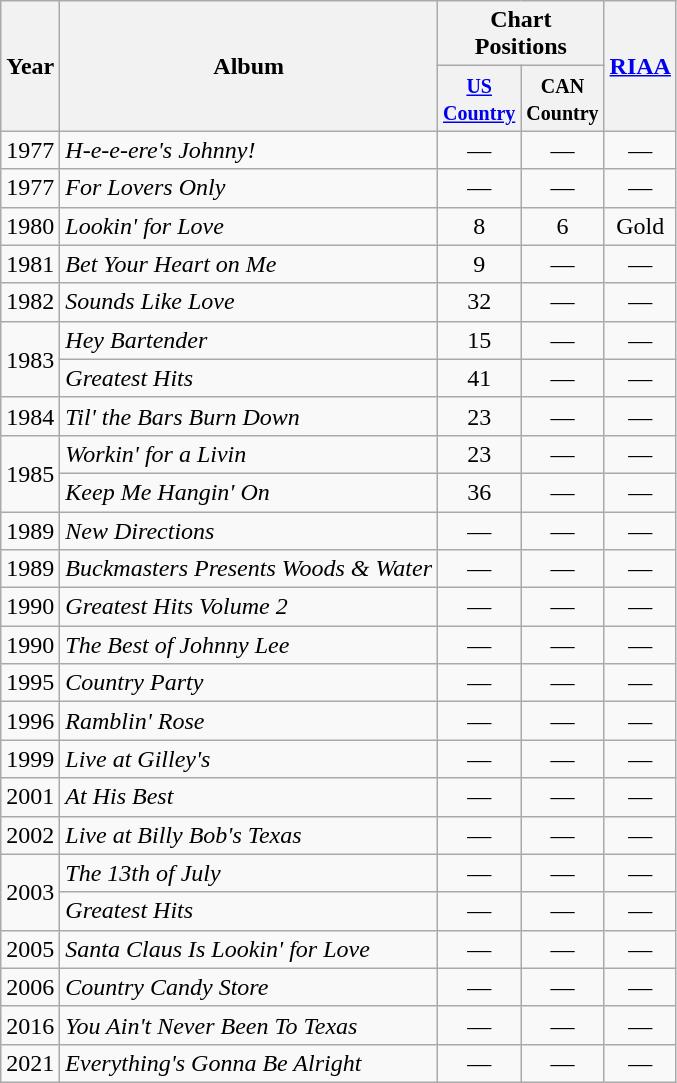<table class="wikitable">
<tr>
<th rowspan="2">Year</th>
<th rowspan="2">Album</th>
<th colspan="2">Chart Positions</th>
<th rowspan="2"><a href='#'>RIAA</a></th>
</tr>
<tr>
<th width="40"><small><a href='#'>US Country</a></small><br></th>
<th width="40"><small>CAN Country</small><br></th>
</tr>
<tr>
<td>1977</td>
<td><em>H-e-e-ere's Johnny!</em></td>
<td align="center">—</td>
<td align="center">—</td>
<td align="center">—</td>
</tr>
<tr>
<td>1977</td>
<td><em>For Lovers Only</em></td>
<td align="center">—</td>
<td align="center">—</td>
<td align="center">—</td>
</tr>
<tr>
<td>1980</td>
<td><em>Lookin' for Love</em></td>
<td align="center">8</td>
<td align="center">6</td>
<td align="center">Gold</td>
</tr>
<tr>
<td>1981</td>
<td><em>Bet Your Heart on Me</em></td>
<td align="center">9</td>
<td align="center">—</td>
<td align="center">—</td>
</tr>
<tr>
<td>1982</td>
<td><em>Sounds Like Love</em></td>
<td align="center">32</td>
<td align="center">—</td>
<td align="center">—</td>
</tr>
<tr>
<td rowspan="2">1983</td>
<td><em>Hey Bartender</em></td>
<td align="center">15</td>
<td align="center">—</td>
<td align="center">—</td>
</tr>
<tr>
<td><em>Greatest Hits</em></td>
<td align="center">41</td>
<td align="center">—</td>
<td align="center">—</td>
</tr>
<tr>
<td>1984</td>
<td><em>Til' the Bars Burn Down</em></td>
<td align="center">23</td>
<td align="center">—</td>
<td align="center">—</td>
</tr>
<tr>
<td rowspan="2">1985</td>
<td><em>Workin' for a Livin</em></td>
<td align="center">23</td>
<td align="center">—</td>
<td align="center">—</td>
</tr>
<tr>
<td><em>Keep Me Hangin' On</em></td>
<td align="center">36</td>
<td align="center">—</td>
<td align="center">—</td>
</tr>
<tr>
<td>1989</td>
<td><em>New Directions</em></td>
<td align="center">—</td>
<td align="center">—</td>
<td align="center">—</td>
</tr>
<tr>
<td>1989</td>
<td><em>Buckmasters Presents Woods & Water</em></td>
<td align="center">—</td>
<td align="center">—</td>
<td align="center">—</td>
</tr>
<tr>
<td>1990</td>
<td><em>Greatest Hits Volume 2</em></td>
<td align="center">—</td>
<td align="center">—</td>
<td align="center">—</td>
</tr>
<tr>
<td>1990</td>
<td><em>The Best of Johnny Lee</em></td>
<td align="center">—</td>
<td align="center">—</td>
<td align="center">—</td>
</tr>
<tr>
<td>1995</td>
<td><em>Country Party</em></td>
<td align="center">—</td>
<td align="center">—</td>
<td align="center">—</td>
</tr>
<tr>
<td>1996</td>
<td><em>Ramblin' Rose</em></td>
<td align="center">—</td>
<td align="center">—</td>
<td align="center">—</td>
</tr>
<tr>
<td>1999</td>
<td><em>Live at Gilley's</em></td>
<td align="center">—</td>
<td align="center">—</td>
<td align="center">—</td>
</tr>
<tr>
<td>2001</td>
<td><em>At His Best</em></td>
<td align="center">—</td>
<td align="center">—</td>
<td align="center">—</td>
</tr>
<tr>
<td>2002</td>
<td><em>Live at Billy Bob's Texas</em></td>
<td align="center">—</td>
<td align="center">—</td>
<td align="center">—</td>
</tr>
<tr>
<td rowspan="2">2003</td>
<td><em>The 13th of July</em></td>
<td align="center">—</td>
<td align="center">—</td>
<td align="center">—</td>
</tr>
<tr>
<td><em>Greatest Hits</em></td>
<td align="center">—</td>
<td align="center">—</td>
<td align="center">—</td>
</tr>
<tr>
<td>2005</td>
<td><em>Santa Claus Is Lookin' for Love</em></td>
<td align="center">—</td>
<td align="center">—</td>
<td align="center">—</td>
</tr>
<tr>
<td>2006</td>
<td><em>Country Candy Store</em></td>
<td align="center">—</td>
<td align="center">—</td>
<td align="center">—</td>
</tr>
<tr>
<td>2016</td>
<td><em>You Ain't Never Been To Texas</em></td>
<td align="center">—</td>
<td align="center">—</td>
<td align="center">—</td>
</tr>
<tr>
<td>2021</td>
<td><em>Everything's Gonna Be Alright</em></td>
<td align="center">—</td>
<td align="center">—</td>
<td align="center">—</td>
</tr>
</table>
